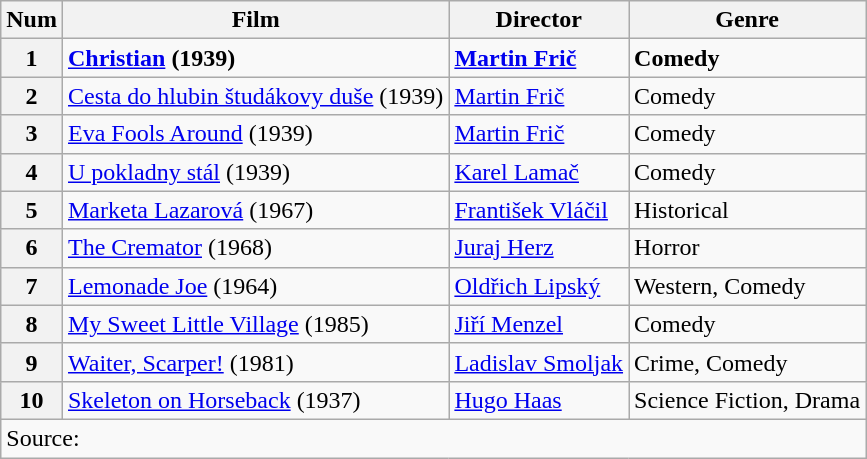<table class="wikitable">
<tr>
<th>Num</th>
<th>Film</th>
<th>Director</th>
<th>Genre</th>
</tr>
<tr>
<th><strong>1</strong></th>
<td><strong><a href='#'>Christian</a> (1939)</strong></td>
<td><strong><a href='#'>Martin Frič</a></strong></td>
<td><strong>Comedy</strong></td>
</tr>
<tr>
<th>2</th>
<td><a href='#'>Cesta do hlubin študákovy duše</a> (1939)</td>
<td><a href='#'>Martin Frič</a></td>
<td>Comedy</td>
</tr>
<tr>
<th>3</th>
<td><a href='#'>Eva Fools Around</a> (1939)</td>
<td><a href='#'>Martin Frič</a></td>
<td>Comedy</td>
</tr>
<tr>
<th>4</th>
<td><a href='#'>U pokladny stál</a> (1939)</td>
<td><a href='#'>Karel Lamač</a></td>
<td>Comedy</td>
</tr>
<tr>
<th>5</th>
<td><a href='#'>Marketa Lazarová</a> (1967)</td>
<td><a href='#'>František Vláčil</a></td>
<td>Historical</td>
</tr>
<tr>
<th>6</th>
<td><a href='#'>The Cremator</a> (1968)</td>
<td><a href='#'>Juraj Herz</a></td>
<td>Horror</td>
</tr>
<tr>
<th>7</th>
<td><a href='#'>Lemonade Joe</a> (1964)</td>
<td><a href='#'>Oldřich Lipský</a></td>
<td>Western, Comedy</td>
</tr>
<tr>
<th>8</th>
<td><a href='#'>My Sweet Little Village</a> (1985)</td>
<td><a href='#'>Jiří Menzel</a></td>
<td>Comedy</td>
</tr>
<tr>
<th>9</th>
<td><a href='#'>Waiter, Scarper!</a> (1981)</td>
<td><a href='#'>Ladislav Smoljak</a></td>
<td>Crime, Comedy</td>
</tr>
<tr>
<th>10</th>
<td><a href='#'>Skeleton on Horseback</a> (1937)</td>
<td><a href='#'>Hugo Haas</a></td>
<td>Science Fiction, Drama</td>
</tr>
<tr>
<td colspan="4">Source:</td>
</tr>
</table>
